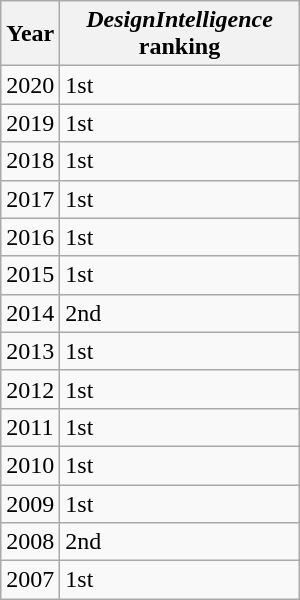<table class="wikitable" style="text-align:left;" width="200px">
<tr>
<th>Year</th>
<th><em>DesignIntelligence</em> ranking<br></th>
</tr>
<tr>
<td>2020</td>
<td>1st</td>
</tr>
<tr>
<td>2019</td>
<td>1st</td>
</tr>
<tr>
<td>2018</td>
<td>1st</td>
</tr>
<tr>
<td>2017</td>
<td>1st</td>
</tr>
<tr>
<td>2016</td>
<td>1st</td>
</tr>
<tr>
<td>2015</td>
<td>1st</td>
</tr>
<tr>
<td>2014</td>
<td>2nd</td>
</tr>
<tr>
<td>2013</td>
<td>1st</td>
</tr>
<tr>
<td>2012</td>
<td>1st</td>
</tr>
<tr>
<td>2011</td>
<td>1st</td>
</tr>
<tr>
<td>2010</td>
<td>1st</td>
</tr>
<tr>
<td>2009</td>
<td>1st</td>
</tr>
<tr>
<td>2008</td>
<td>2nd</td>
</tr>
<tr>
<td>2007</td>
<td>1st</td>
</tr>
</table>
